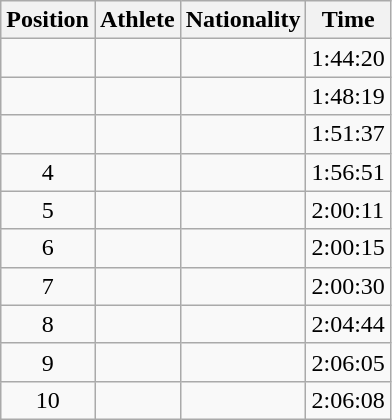<table class="wikitable sortable">
<tr>
<th scope="col">Position</th>
<th scope="col">Athlete</th>
<th scope="col">Nationality</th>
<th scope="col">Time</th>
</tr>
<tr>
<td align=center></td>
<td></td>
<td></td>
<td>1:44:20</td>
</tr>
<tr>
<td align=center></td>
<td></td>
<td></td>
<td>1:48:19</td>
</tr>
<tr>
<td align=center></td>
<td></td>
<td></td>
<td>1:51:37</td>
</tr>
<tr>
<td align=center>4</td>
<td></td>
<td></td>
<td>1:56:51</td>
</tr>
<tr>
<td align=center>5</td>
<td></td>
<td></td>
<td>2:00:11</td>
</tr>
<tr>
<td align=center>6</td>
<td></td>
<td></td>
<td>2:00:15</td>
</tr>
<tr>
<td align=center>7</td>
<td></td>
<td></td>
<td>2:00:30</td>
</tr>
<tr>
<td align=center>8</td>
<td></td>
<td></td>
<td>2:04:44</td>
</tr>
<tr>
<td align=center>9</td>
<td></td>
<td></td>
<td>2:06:05</td>
</tr>
<tr>
<td align=center>10</td>
<td></td>
<td></td>
<td>2:06:08</td>
</tr>
</table>
